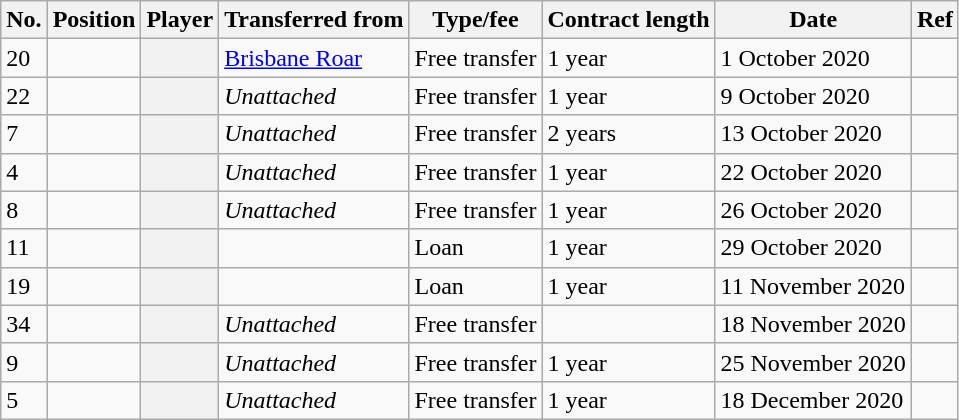<table class="wikitable plainrowheaders sortable" style="text-align:center; text-align:left">
<tr>
<th scope="col">No.</th>
<th scope="col">Position</th>
<th scope="col">Player</th>
<th scope="col">Transferred from</th>
<th scope="col">Type/fee</th>
<th scope="col">Contract length</th>
<th scope="col">Date</th>
<th scope="col" class="unsortable">Ref</th>
</tr>
<tr>
<td>20</td>
<td></td>
<th scope="row"></th>
<td><a href='#'>Brisbane Roar</a></td>
<td>Free transfer</td>
<td>1 year</td>
<td>1 October 2020</td>
<td></td>
</tr>
<tr>
<td>22</td>
<td></td>
<th scope="row"></th>
<td><em>Unattached</em></td>
<td>Free transfer</td>
<td>1 year</td>
<td>9 October 2020</td>
<td></td>
</tr>
<tr>
<td>7</td>
<td></td>
<th scope="row"></th>
<td><em>Unattached</em></td>
<td>Free transfer</td>
<td>2 years</td>
<td>13 October 2020</td>
<td></td>
</tr>
<tr>
<td>4</td>
<td></td>
<th scope="row"></th>
<td><em>Unattached</em></td>
<td>Free transfer</td>
<td>1 year</td>
<td>22 October 2020</td>
<td></td>
</tr>
<tr>
<td>8</td>
<td></td>
<th scope="row"></th>
<td><em>Unattached</em></td>
<td>Free transfer</td>
<td>1 year</td>
<td>26 October 2020</td>
<td></td>
</tr>
<tr>
<td>11</td>
<td></td>
<th scope="row"></th>
<td></td>
<td>Loan</td>
<td>1 year</td>
<td>29 October 2020</td>
<td></td>
</tr>
<tr>
<td>19</td>
<td></td>
<th scope="row"></th>
<td></td>
<td>Loan</td>
<td>1 year</td>
<td>11 November 2020</td>
<td></td>
</tr>
<tr>
<td>34</td>
<td></td>
<th scope="row"></th>
<td><em>Unattached</em></td>
<td>Free transfer</td>
<td></td>
<td>18 November 2020</td>
<td></td>
</tr>
<tr>
<td>9</td>
<td></td>
<th scope="row"></th>
<td><em>Unattached</em></td>
<td>Free transfer</td>
<td>1 year</td>
<td>25 November 2020</td>
<td></td>
</tr>
<tr>
<td>5</td>
<td></td>
<th scope="row"></th>
<td><em>Unattached</em></td>
<td>Free transfer</td>
<td>1 year</td>
<td>18 December 2020</td>
<td></td>
</tr>
</table>
